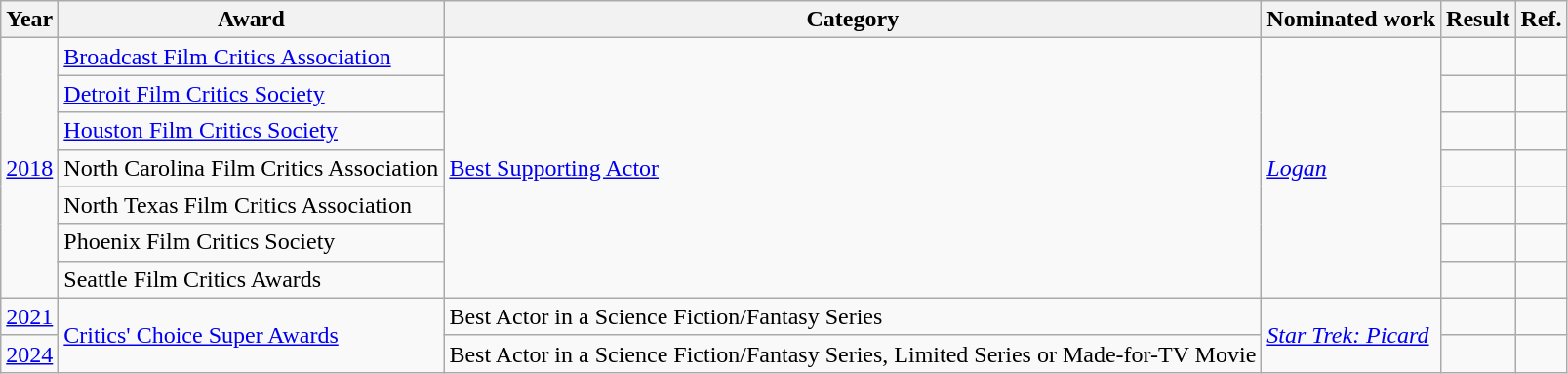<table class="unsortable wikitable">
<tr>
<th>Year</th>
<th>Award</th>
<th>Category</th>
<th>Nominated work</th>
<th>Result</th>
<th class="unsortable">Ref.</th>
</tr>
<tr>
<td rowspan="7"><a href='#'>2018</a></td>
<td><a href='#'>Broadcast Film Critics Association</a></td>
<td rowspan="7"><a href='#'>Best Supporting Actor</a></td>
<td rowspan=7><em><a href='#'>Logan</a></em></td>
<td></td>
<td></td>
</tr>
<tr>
<td><a href='#'>Detroit Film Critics Society</a></td>
<td></td>
<td></td>
</tr>
<tr>
<td><a href='#'>Houston Film Critics Society</a></td>
<td></td>
<td></td>
</tr>
<tr>
<td>North Carolina Film Critics Association</td>
<td></td>
<td></td>
</tr>
<tr>
<td>North Texas Film Critics Association</td>
<td></td>
<td></td>
</tr>
<tr>
<td>Phoenix Film Critics Society</td>
<td></td>
<td></td>
</tr>
<tr>
<td>Seattle Film Critics Awards</td>
<td></td>
<td></td>
</tr>
<tr>
<td><a href='#'>2021</a></td>
<td rowspan=2><a href='#'>Critics' Choice Super Awards</a></td>
<td>Best Actor in a Science Fiction/Fantasy Series</td>
<td rowspan=2><em><a href='#'>Star Trek: Picard</a></em></td>
<td></td>
<td></td>
</tr>
<tr>
<td><a href='#'>2024</a></td>
<td>Best Actor in a Science Fiction/Fantasy Series, Limited Series or Made-for-TV Movie</td>
<td></td>
<td></td>
</tr>
</table>
